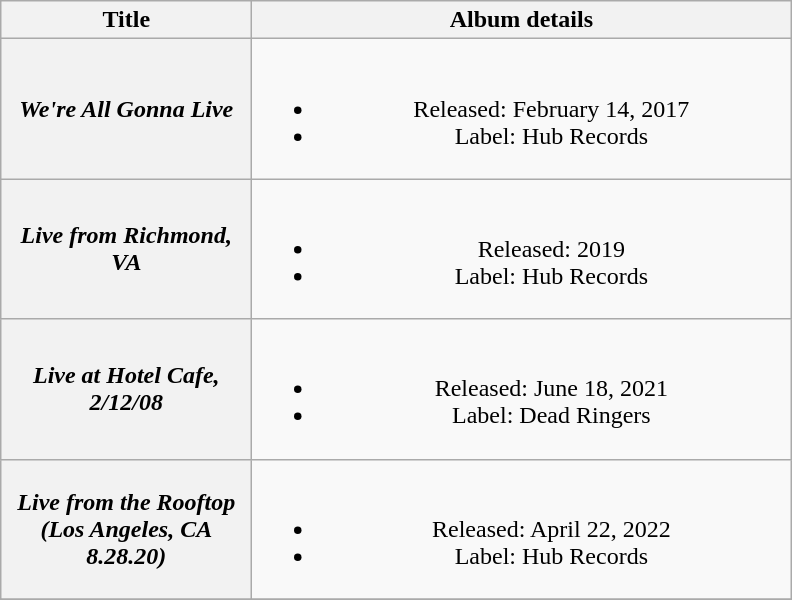<table class="wikitable plainrowheaders" style="text-align:center;" border="1">
<tr>
<th scope="col" rowspan="1" style="width:10em;">Title</th>
<th scope="col" rowspan="1" style="width:22em;">Album details</th>
</tr>
<tr>
<th scope="row"><em>We're All Gonna Live</em></th>
<td><br><ul><li>Released: February 14, 2017</li><li>Label: Hub Records</li></ul></td>
</tr>
<tr>
<th scope="row"><em>Live from Richmond, VA</em></th>
<td><br><ul><li>Released: 2019</li><li>Label: Hub Records</li></ul></td>
</tr>
<tr>
<th scope="row"><em>Live at Hotel Cafe, 2/12/08</em></th>
<td><br><ul><li>Released: June 18, 2021</li><li>Label: Dead Ringers</li></ul></td>
</tr>
<tr>
<th scope="row"><em>Live from the Rooftop (Los Angeles, CA 8.28.20)</em></th>
<td><br><ul><li>Released: April 22, 2022</li><li>Label: Hub Records</li></ul></td>
</tr>
<tr>
</tr>
</table>
